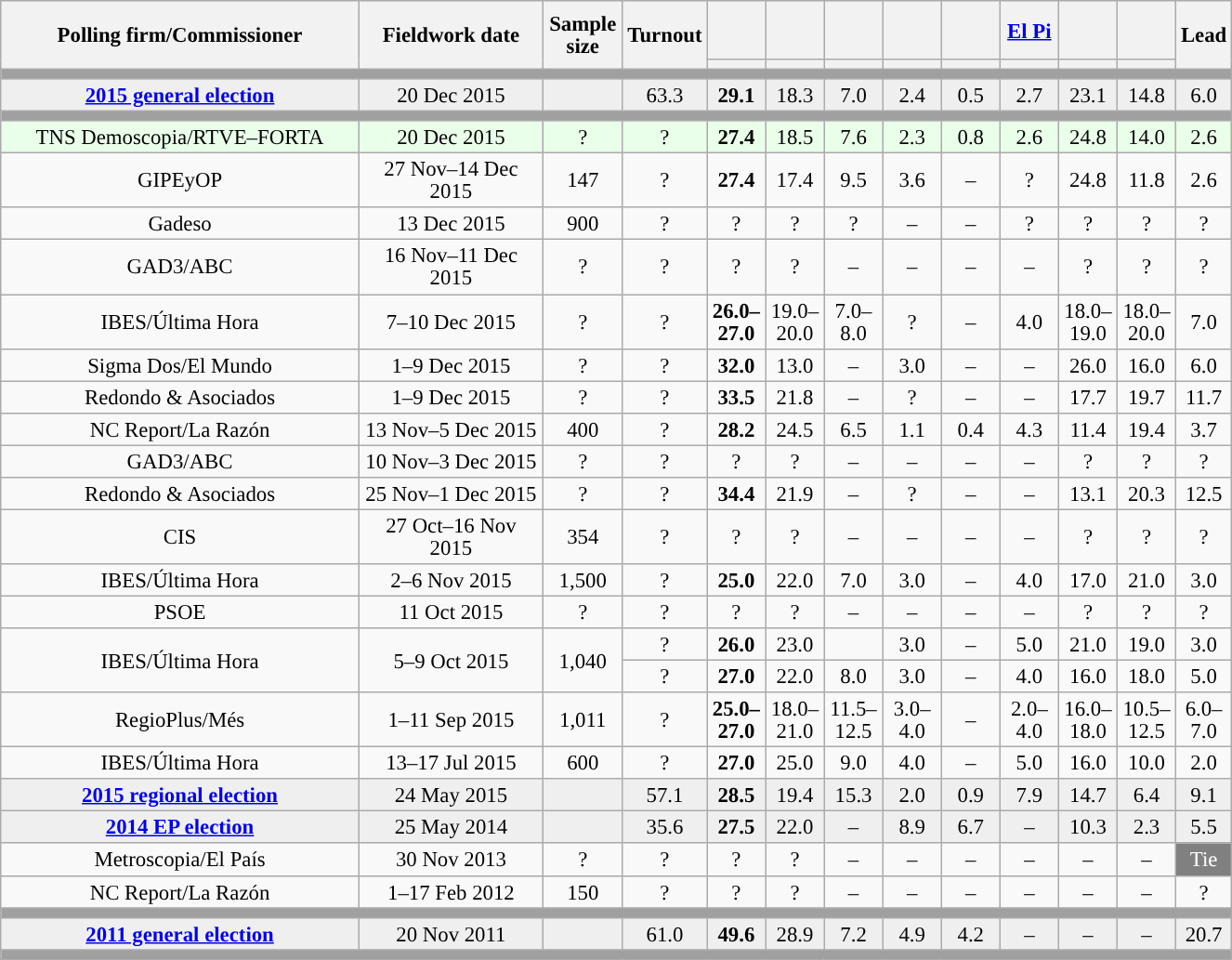<table class="wikitable collapsible collapsed" style="text-align:center; font-size:95%; line-height:16px;">
<tr style="height:42px; background-color:#E9E9E9">
<th style="width:250px;" rowspan="2">Polling firm/Commissioner</th>
<th style="width:125px;" rowspan="2">Fieldwork date</th>
<th style="width:50px;" rowspan="2">Sample size</th>
<th style="width:45px;" rowspan="2">Turnout</th>
<th style="width:35px;"></th>
<th style="width:35px;"></th>
<th style="width:35px;"></th>
<th style="width:35px;"></th>
<th style="width:35px;"></th>
<th style="width:35px;"><a href='#'>El Pi</a></th>
<th style="width:35px;"></th>
<th style="width:35px;"></th>
<th style="width:30px;" rowspan="2">Lead</th>
</tr>
<tr>
<th style="color:inherit;background:"></th>
<th style="color:inherit;background:"></th>
<th style="color:inherit;background:"></th>
<th style="color:inherit;background:"></th>
<th style="color:inherit;background:"></th>
<th style="color:inherit;background:"></th>
<th style="color:inherit;background:"></th>
<th style="color:inherit;background:"></th>
</tr>
<tr>
<td colspan="13" style="background:#A0A0A0"></td>
</tr>
<tr style="background:#EFEFEF;">
<td><strong><a href='#'>2015 general election</a></strong></td>
<td>20 Dec 2015</td>
<td></td>
<td>63.3</td>
<td><strong>29.1</strong><br></td>
<td>18.3<br></td>
<td>7.0<br></td>
<td>2.4<br></td>
<td>0.5<br></td>
<td>2.7<br></td>
<td>23.1<br></td>
<td>14.8<br></td>
<td style="background:">6.0</td>
</tr>
<tr>
<td colspan="13" style="background:#A0A0A0"></td>
</tr>
<tr style="background:#EAFFEA;">
<td>TNS Demoscopia/RTVE–FORTA</td>
<td>20 Dec 2015</td>
<td>?</td>
<td>?</td>
<td><strong>27.4</strong><br></td>
<td>18.5<br></td>
<td>7.6<br></td>
<td>2.3<br></td>
<td>0.8<br></td>
<td>2.6<br></td>
<td>24.8<br></td>
<td>14.0<br></td>
<td style="background:">2.6</td>
</tr>
<tr>
<td>GIPEyOP</td>
<td>27 Nov–14 Dec 2015</td>
<td>147</td>
<td>?</td>
<td><strong>27.4</strong><br></td>
<td>17.4<br></td>
<td>9.5<br></td>
<td>3.6<br></td>
<td>–</td>
<td>?<br></td>
<td>24.8<br></td>
<td>11.8<br></td>
<td style="background:">2.6</td>
</tr>
<tr>
<td>Gadeso</td>
<td>13 Dec 2015</td>
<td>900</td>
<td>?</td>
<td>?<br></td>
<td>?<br></td>
<td>?<br></td>
<td>–</td>
<td>–</td>
<td>?<br></td>
<td>?<br></td>
<td>?<br></td>
<td style="background:">?</td>
</tr>
<tr>
<td>GAD3/ABC</td>
<td>16 Nov–11 Dec 2015</td>
<td>?</td>
<td>?</td>
<td>?<br></td>
<td>?<br></td>
<td>–</td>
<td>–</td>
<td>–</td>
<td>–</td>
<td>?<br></td>
<td>?<br></td>
<td style="background:">?</td>
</tr>
<tr>
<td>IBES/Última Hora</td>
<td>7–10 Dec 2015</td>
<td>?</td>
<td>?</td>
<td><strong>26.0–<br>27.0</strong><br></td>
<td>19.0–<br>20.0<br></td>
<td>7.0–<br>8.0<br></td>
<td>?<br></td>
<td>–</td>
<td>4.0<br></td>
<td>18.0–<br>19.0<br></td>
<td>18.0–<br>20.0<br></td>
<td style="background:">7.0</td>
</tr>
<tr>
<td>Sigma Dos/El Mundo</td>
<td>1–9 Dec 2015</td>
<td>?</td>
<td>?</td>
<td><strong>32.0</strong><br></td>
<td>13.0<br></td>
<td>–</td>
<td>3.0<br></td>
<td>–</td>
<td>–</td>
<td>26.0<br></td>
<td>16.0<br></td>
<td style="background:">6.0</td>
</tr>
<tr>
<td>Redondo & Asociados</td>
<td>1–9 Dec 2015</td>
<td>?</td>
<td>?</td>
<td><strong>33.5</strong><br></td>
<td>21.8<br></td>
<td>–</td>
<td>?<br></td>
<td>–</td>
<td>–</td>
<td>17.7<br></td>
<td>19.7<br></td>
<td style="background:">11.7</td>
</tr>
<tr>
<td>NC Report/La Razón</td>
<td>13 Nov–5 Dec 2015</td>
<td>400</td>
<td>?</td>
<td><strong>28.2</strong><br></td>
<td>24.5<br></td>
<td>6.5<br></td>
<td>1.1<br></td>
<td>0.4<br></td>
<td>4.3<br></td>
<td>11.4<br></td>
<td>19.4<br></td>
<td style="background:">3.7</td>
</tr>
<tr>
<td>GAD3/ABC</td>
<td>10 Nov–3 Dec 2015</td>
<td>?</td>
<td>?</td>
<td>?<br></td>
<td>?<br></td>
<td>–</td>
<td>–</td>
<td>–</td>
<td>–</td>
<td>?<br></td>
<td>?<br></td>
<td style="background:">?</td>
</tr>
<tr>
<td>Redondo & Asociados</td>
<td>25 Nov–1 Dec 2015</td>
<td>?</td>
<td>?</td>
<td><strong>34.4</strong><br></td>
<td>21.9<br></td>
<td>–</td>
<td>?<br></td>
<td>–</td>
<td>–</td>
<td>13.1<br></td>
<td>20.3<br></td>
<td style="background:">12.5</td>
</tr>
<tr>
<td>CIS</td>
<td>27 Oct–16 Nov 2015</td>
<td>354</td>
<td>?</td>
<td>?<br></td>
<td>?<br></td>
<td>–</td>
<td>–</td>
<td>–</td>
<td>–</td>
<td>?<br></td>
<td>?<br></td>
<td style="background:">?</td>
</tr>
<tr>
<td>IBES/Última Hora</td>
<td>2–6 Nov 2015</td>
<td>1,500</td>
<td>?</td>
<td><strong>25.0</strong><br></td>
<td>22.0<br></td>
<td>7.0<br></td>
<td>3.0<br></td>
<td>–</td>
<td>4.0<br></td>
<td>17.0<br></td>
<td>21.0<br></td>
<td style="background:">3.0</td>
</tr>
<tr>
<td>PSOE</td>
<td>11 Oct 2015</td>
<td>?</td>
<td>?</td>
<td>?<br></td>
<td>?<br></td>
<td>–</td>
<td>–</td>
<td>–</td>
<td>–</td>
<td>?<br></td>
<td>?<br></td>
<td style="background:">?</td>
</tr>
<tr>
<td rowspan="2">IBES/Última Hora</td>
<td rowspan="2">5–9 Oct 2015</td>
<td rowspan="2">1,040</td>
<td>?</td>
<td><strong>26.0</strong><br></td>
<td>23.0<br></td>
<td></td>
<td>3.0<br></td>
<td>–</td>
<td>5.0<br></td>
<td>21.0<br></td>
<td>19.0<br></td>
<td style="background:">3.0</td>
</tr>
<tr>
<td>?</td>
<td><strong>27.0</strong><br></td>
<td>22.0<br></td>
<td>8.0<br></td>
<td>3.0<br></td>
<td>–</td>
<td>4.0<br></td>
<td>16.0<br></td>
<td>18.0<br></td>
<td style="background:">5.0</td>
</tr>
<tr>
<td>RegioPlus/Més</td>
<td>1–11 Sep 2015</td>
<td>1,011</td>
<td>?</td>
<td><strong>25.0–<br>27.0</strong><br></td>
<td>18.0–<br>21.0<br></td>
<td>11.5–<br>12.5<br></td>
<td>3.0–<br>4.0<br></td>
<td>–</td>
<td>2.0–<br>4.0<br></td>
<td>16.0–<br>18.0<br></td>
<td>10.5–<br>12.5<br></td>
<td style="background:">6.0–<br>7.0</td>
</tr>
<tr>
<td>IBES/Última Hora</td>
<td>13–17 Jul 2015</td>
<td>600</td>
<td>?</td>
<td><strong>27.0</strong><br></td>
<td>25.0<br></td>
<td>9.0<br></td>
<td>4.0<br></td>
<td>–</td>
<td>5.0<br></td>
<td>16.0<br></td>
<td>10.0<br></td>
<td style="background:">2.0</td>
</tr>
<tr style="background:#EFEFEF;">
<td><strong><a href='#'>2015 regional election</a></strong></td>
<td>24 May 2015</td>
<td></td>
<td>57.1</td>
<td><strong>28.5</strong><br></td>
<td>19.4<br></td>
<td>15.3<br></td>
<td>2.0<br></td>
<td>0.9<br></td>
<td>7.9<br></td>
<td>14.7<br></td>
<td>6.4<br></td>
<td style="background:">9.1</td>
</tr>
<tr style="background:#EFEFEF;">
<td><strong><a href='#'>2014 EP election</a></strong></td>
<td>25 May 2014</td>
<td></td>
<td>35.6</td>
<td><strong>27.5</strong><br></td>
<td>22.0<br></td>
<td>–</td>
<td>8.9<br></td>
<td>6.7<br></td>
<td>–</td>
<td>10.3<br></td>
<td>2.3<br></td>
<td style="background:">5.5</td>
</tr>
<tr>
<td>Metroscopia/El País</td>
<td>30 Nov 2013</td>
<td>?</td>
<td>?</td>
<td>?<br></td>
<td>?<br></td>
<td>–</td>
<td>–</td>
<td>–</td>
<td>–</td>
<td>–</td>
<td>–</td>
<td style="background:gray;color:white;">Tie</td>
</tr>
<tr>
<td>NC Report/La Razón</td>
<td>1–17 Feb 2012</td>
<td>150</td>
<td>?</td>
<td>?<br></td>
<td>?<br></td>
<td>–</td>
<td>–</td>
<td>–</td>
<td>–</td>
<td>–</td>
<td>–</td>
<td style="background:">?</td>
</tr>
<tr>
<td colspan="13" style="background:#A0A0A0"></td>
</tr>
<tr style="background:#EFEFEF;">
<td><strong><a href='#'>2011 general election</a></strong></td>
<td>20 Nov 2011</td>
<td></td>
<td>61.0</td>
<td><strong>49.6</strong><br></td>
<td>28.9<br></td>
<td>7.2<br></td>
<td>4.9<br></td>
<td>4.2<br></td>
<td>–</td>
<td>–</td>
<td>–</td>
<td style="background:">20.7</td>
</tr>
<tr>
<td colspan="13" style="background:#A0A0A0"></td>
</tr>
</table>
